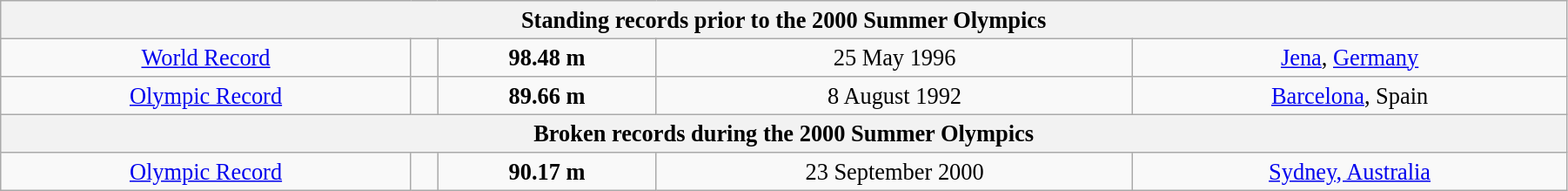<table class="wikitable" style=" text-align:center; font-size:110%;" width="95%">
<tr>
<th colspan="5">Standing records prior to the 2000 Summer Olympics</th>
</tr>
<tr>
<td><a href='#'>World Record</a></td>
<td></td>
<td><strong>98.48 m </strong></td>
<td>25 May 1996</td>
<td> <a href='#'>Jena</a>, <a href='#'>Germany</a></td>
</tr>
<tr>
<td><a href='#'>Olympic Record</a></td>
<td></td>
<td><strong>89.66 m </strong></td>
<td>8 August 1992</td>
<td> <a href='#'>Barcelona</a>, Spain</td>
</tr>
<tr>
<th colspan="5">Broken records during the 2000 Summer Olympics</th>
</tr>
<tr>
<td><a href='#'>Olympic Record</a></td>
<td></td>
<td><strong>90.17 m </strong></td>
<td>23 September 2000</td>
<td> <a href='#'>Sydney, Australia</a></td>
</tr>
</table>
